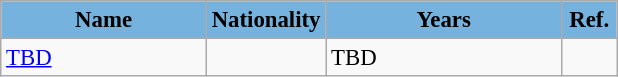<table class="wikitable" style="text-align:left; font-size:95%;">
<tr>
<th style="background:#75b2dd; width:130px;"><span>Name</span></th>
<th style="background:#75b2dd; width:60px;"><span>Nationality</span></th>
<th style="background:#75b2dd; width:150px;"><span>Years</span></th>
<th style="background:#75b2dd; width:30px;"><span>Ref.</span></th>
</tr>
<tr>
<td><a href='#'>TBD</a></td>
<td></td>
<td>TBD</td>
<td></td>
</tr>
</table>
